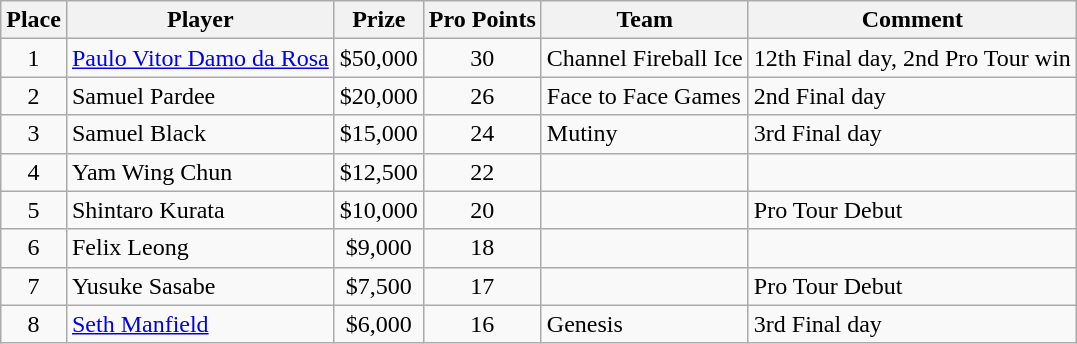<table class="wikitable">
<tr>
<th>Place</th>
<th>Player</th>
<th>Prize</th>
<th>Pro Points</th>
<th>Team</th>
<th>Comment</th>
</tr>
<tr>
<td align=center>1</td>
<td> <a href='#'>Paulo Vitor Damo da Rosa</a></td>
<td align=center>$50,000</td>
<td align=center>30</td>
<td>Channel Fireball Ice</td>
<td>12th Final day, 2nd Pro Tour win</td>
</tr>
<tr>
<td align=center>2</td>
<td> Samuel Pardee</td>
<td align=center>$20,000</td>
<td align=center>26</td>
<td>Face to Face Games</td>
<td>2nd Final day</td>
</tr>
<tr>
<td align=center>3</td>
<td> Samuel Black</td>
<td align=center>$15,000</td>
<td align=center>24</td>
<td>Mutiny</td>
<td>3rd Final day</td>
</tr>
<tr>
<td align=center>4</td>
<td> Yam Wing Chun</td>
<td align=center>$12,500</td>
<td align=center>22</td>
<td></td>
<td></td>
</tr>
<tr>
<td align=center>5</td>
<td> Shintaro Kurata</td>
<td align=center>$10,000</td>
<td align=center>20</td>
<td></td>
<td>Pro Tour Debut</td>
</tr>
<tr>
<td align=center>6</td>
<td> Felix Leong</td>
<td align=center>$9,000</td>
<td align=center>18</td>
<td></td>
<td></td>
</tr>
<tr>
<td align=center>7</td>
<td> Yusuke Sasabe</td>
<td align=center>$7,500</td>
<td align=center>17</td>
<td></td>
<td>Pro Tour Debut</td>
</tr>
<tr>
<td align=center>8</td>
<td> <a href='#'>Seth Manfield</a></td>
<td align=center>$6,000</td>
<td align=center>16</td>
<td>Genesis</td>
<td>3rd Final day</td>
</tr>
</table>
